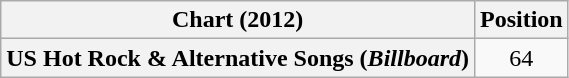<table class="wikitable plainrowheaders" style="text-align:center">
<tr>
<th scope="col">Chart (2012)</th>
<th scope="col">Position</th>
</tr>
<tr>
<th scope="row">US Hot Rock & Alternative Songs (<em>Billboard</em>)</th>
<td>64</td>
</tr>
</table>
